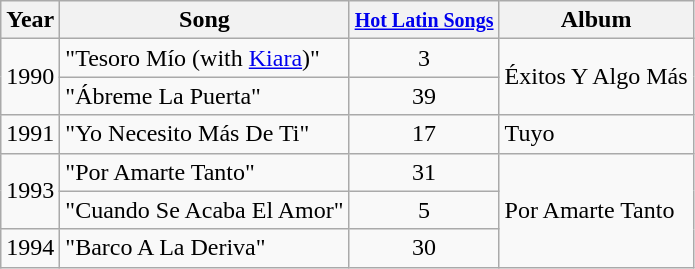<table class="wikitable">
<tr>
<th>Year</th>
<th>Song</th>
<th><small><a href='#'>Hot Latin Songs</a></small></th>
<th>Album</th>
</tr>
<tr>
<td style="text-align:center;" rowspan="2">1990</td>
<td>"Tesoro Mío (with <a href='#'>Kiara</a>)"</td>
<td style="text-align:center;">3</td>
<td rowspan=2>Éxitos Y Algo Más</td>
</tr>
<tr>
<td>"Ábreme La Puerta"</td>
<td style="text-align:center;">39</td>
</tr>
<tr>
<td style="text-align:center;">1991</td>
<td>"Yo Necesito Más De Ti"</td>
<td style="text-align:center;">17</td>
<td>Tuyo</td>
</tr>
<tr>
<td style="text-align:center;" rowspan="2">1993</td>
<td>"Por Amarte Tanto"</td>
<td style="text-align:center;">31</td>
<td rowspan=3>Por Amarte Tanto</td>
</tr>
<tr>
<td>"Cuando Se Acaba El Amor"</td>
<td style="text-align:center;">5</td>
</tr>
<tr>
<td style="text-align:center;">1994</td>
<td>"Barco A La Deriva"</td>
<td style="text-align:center;">30</td>
</tr>
</table>
